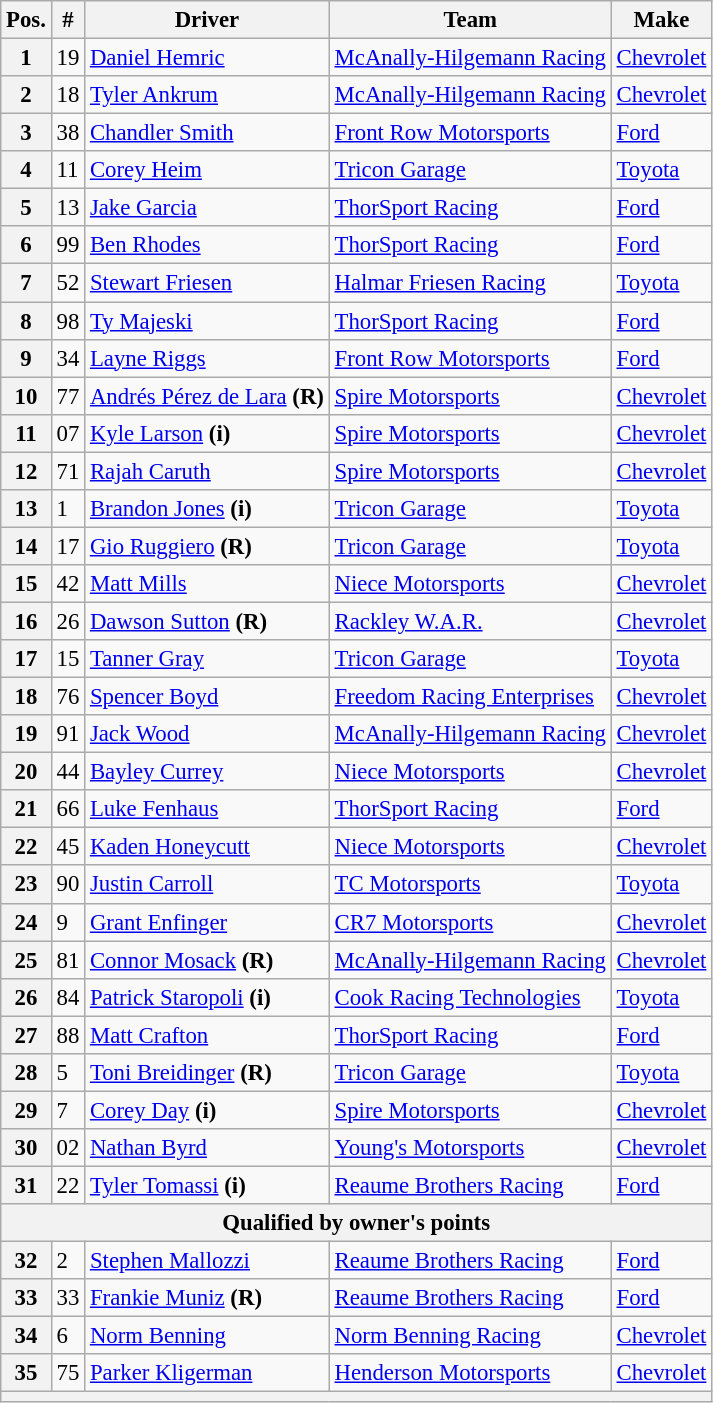<table class="wikitable" style="font-size:95%">
<tr>
<th>Pos.</th>
<th>#</th>
<th>Driver</th>
<th>Team</th>
<th>Make</th>
</tr>
<tr>
<th>1</th>
<td>19</td>
<td><a href='#'>Daniel Hemric</a></td>
<td><a href='#'>McAnally-Hilgemann Racing</a></td>
<td><a href='#'>Chevrolet</a></td>
</tr>
<tr>
<th>2</th>
<td>18</td>
<td><a href='#'>Tyler Ankrum</a></td>
<td><a href='#'>McAnally-Hilgemann Racing</a></td>
<td><a href='#'>Chevrolet</a></td>
</tr>
<tr>
<th>3</th>
<td>38</td>
<td><a href='#'>Chandler Smith</a></td>
<td><a href='#'>Front Row Motorsports</a></td>
<td><a href='#'>Ford</a></td>
</tr>
<tr>
<th>4</th>
<td>11</td>
<td><a href='#'>Corey Heim</a></td>
<td><a href='#'>Tricon Garage</a></td>
<td><a href='#'>Toyota</a></td>
</tr>
<tr>
<th>5</th>
<td>13</td>
<td><a href='#'>Jake Garcia</a></td>
<td><a href='#'>ThorSport Racing</a></td>
<td><a href='#'>Ford</a></td>
</tr>
<tr>
<th>6</th>
<td>99</td>
<td><a href='#'>Ben Rhodes</a></td>
<td><a href='#'>ThorSport Racing</a></td>
<td><a href='#'>Ford</a></td>
</tr>
<tr>
<th>7</th>
<td>52</td>
<td><a href='#'>Stewart Friesen</a></td>
<td><a href='#'>Halmar Friesen Racing</a></td>
<td><a href='#'>Toyota</a></td>
</tr>
<tr>
<th>8</th>
<td>98</td>
<td><a href='#'>Ty Majeski</a></td>
<td><a href='#'>ThorSport Racing</a></td>
<td><a href='#'>Ford</a></td>
</tr>
<tr>
<th>9</th>
<td>34</td>
<td><a href='#'>Layne Riggs</a></td>
<td><a href='#'>Front Row Motorsports</a></td>
<td><a href='#'>Ford</a></td>
</tr>
<tr>
<th>10</th>
<td>77</td>
<td><a href='#'>Andrés Pérez de Lara</a> <strong>(R)</strong></td>
<td><a href='#'>Spire Motorsports</a></td>
<td><a href='#'>Chevrolet</a></td>
</tr>
<tr>
<th>11</th>
<td>07</td>
<td><a href='#'>Kyle Larson</a> <strong>(i)</strong></td>
<td><a href='#'>Spire Motorsports</a></td>
<td><a href='#'>Chevrolet</a></td>
</tr>
<tr>
<th>12</th>
<td>71</td>
<td><a href='#'>Rajah Caruth</a></td>
<td><a href='#'>Spire Motorsports</a></td>
<td><a href='#'>Chevrolet</a></td>
</tr>
<tr>
<th>13</th>
<td>1</td>
<td><a href='#'>Brandon Jones</a> <strong>(i)</strong></td>
<td><a href='#'>Tricon Garage</a></td>
<td><a href='#'>Toyota</a></td>
</tr>
<tr>
<th>14</th>
<td>17</td>
<td><a href='#'>Gio Ruggiero</a> <strong>(R)</strong></td>
<td><a href='#'>Tricon Garage</a></td>
<td><a href='#'>Toyota</a></td>
</tr>
<tr>
<th>15</th>
<td>42</td>
<td><a href='#'>Matt Mills</a></td>
<td><a href='#'>Niece Motorsports</a></td>
<td><a href='#'>Chevrolet</a></td>
</tr>
<tr>
<th>16</th>
<td>26</td>
<td><a href='#'>Dawson Sutton</a> <strong>(R)</strong></td>
<td><a href='#'>Rackley W.A.R.</a></td>
<td><a href='#'>Chevrolet</a></td>
</tr>
<tr>
<th>17</th>
<td>15</td>
<td><a href='#'>Tanner Gray</a></td>
<td><a href='#'>Tricon Garage</a></td>
<td><a href='#'>Toyota</a></td>
</tr>
<tr>
<th>18</th>
<td>76</td>
<td><a href='#'>Spencer Boyd</a></td>
<td><a href='#'>Freedom Racing Enterprises</a></td>
<td><a href='#'>Chevrolet</a></td>
</tr>
<tr>
<th>19</th>
<td>91</td>
<td><a href='#'>Jack Wood</a></td>
<td><a href='#'>McAnally-Hilgemann Racing</a></td>
<td><a href='#'>Chevrolet</a></td>
</tr>
<tr>
<th>20</th>
<td>44</td>
<td><a href='#'>Bayley Currey</a></td>
<td><a href='#'>Niece Motorsports</a></td>
<td><a href='#'>Chevrolet</a></td>
</tr>
<tr>
<th>21</th>
<td>66</td>
<td><a href='#'>Luke Fenhaus</a></td>
<td><a href='#'>ThorSport Racing</a></td>
<td><a href='#'>Ford</a></td>
</tr>
<tr>
<th>22</th>
<td>45</td>
<td><a href='#'>Kaden Honeycutt</a></td>
<td><a href='#'>Niece Motorsports</a></td>
<td><a href='#'>Chevrolet</a></td>
</tr>
<tr>
<th>23</th>
<td>90</td>
<td><a href='#'>Justin Carroll</a></td>
<td><a href='#'>TC Motorsports</a></td>
<td><a href='#'>Toyota</a></td>
</tr>
<tr>
<th>24</th>
<td>9</td>
<td><a href='#'>Grant Enfinger</a></td>
<td><a href='#'>CR7 Motorsports</a></td>
<td><a href='#'>Chevrolet</a></td>
</tr>
<tr>
<th>25</th>
<td>81</td>
<td><a href='#'>Connor Mosack</a> <strong>(R)</strong></td>
<td><a href='#'>McAnally-Hilgemann Racing</a></td>
<td><a href='#'>Chevrolet</a></td>
</tr>
<tr>
<th>26</th>
<td>84</td>
<td><a href='#'>Patrick Staropoli</a> <strong>(i)</strong></td>
<td><a href='#'>Cook Racing Technologies</a></td>
<td><a href='#'>Toyota</a></td>
</tr>
<tr>
<th>27</th>
<td>88</td>
<td><a href='#'>Matt Crafton</a></td>
<td><a href='#'>ThorSport Racing</a></td>
<td><a href='#'>Ford</a></td>
</tr>
<tr>
<th>28</th>
<td>5</td>
<td><a href='#'>Toni Breidinger</a> <strong>(R)</strong></td>
<td><a href='#'>Tricon Garage</a></td>
<td><a href='#'>Toyota</a></td>
</tr>
<tr>
<th>29</th>
<td>7</td>
<td><a href='#'>Corey Day</a> <strong>(i)</strong></td>
<td><a href='#'>Spire Motorsports</a></td>
<td><a href='#'>Chevrolet</a></td>
</tr>
<tr>
<th>30</th>
<td>02</td>
<td><a href='#'>Nathan Byrd</a></td>
<td><a href='#'>Young's Motorsports</a></td>
<td><a href='#'>Chevrolet</a></td>
</tr>
<tr>
<th>31</th>
<td>22</td>
<td><a href='#'>Tyler Tomassi</a> <strong>(i)</strong></td>
<td><a href='#'>Reaume Brothers Racing</a></td>
<td><a href='#'>Ford</a></td>
</tr>
<tr>
<th colspan="5">Qualified by owner's points</th>
</tr>
<tr>
<th>32</th>
<td>2</td>
<td><a href='#'>Stephen Mallozzi</a></td>
<td><a href='#'>Reaume Brothers Racing</a></td>
<td><a href='#'>Ford</a></td>
</tr>
<tr>
<th>33</th>
<td>33</td>
<td><a href='#'>Frankie Muniz</a> <strong>(R)</strong></td>
<td><a href='#'>Reaume Brothers Racing</a></td>
<td><a href='#'>Ford</a></td>
</tr>
<tr>
<th>34</th>
<td>6</td>
<td><a href='#'>Norm Benning</a></td>
<td><a href='#'>Norm Benning Racing</a></td>
<td><a href='#'>Chevrolet</a></td>
</tr>
<tr>
<th>35</th>
<td>75</td>
<td><a href='#'>Parker Kligerman</a></td>
<td><a href='#'>Henderson Motorsports</a></td>
<td><a href='#'>Chevrolet</a></td>
</tr>
<tr>
<th colspan="5"></th>
</tr>
</table>
